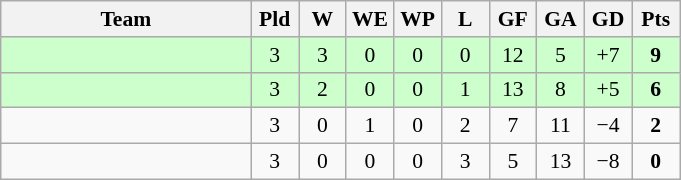<table class="wikitable" style="text-align: center; font-size:90% ">
<tr>
<th width=160>Team</th>
<th width=25>Pld</th>
<th width=25>W</th>
<th width=25>WE</th>
<th width=25>WP</th>
<th width=25>L</th>
<th width=25>GF</th>
<th width=25>GA</th>
<th width=25>GD</th>
<th width=25>Pts</th>
</tr>
<tr bgcolor=ccffcc>
<td align=left></td>
<td>3</td>
<td>3</td>
<td>0</td>
<td>0</td>
<td>0</td>
<td>12</td>
<td>5</td>
<td>+7</td>
<td><strong>9</strong></td>
</tr>
<tr bgcolor=ccffcc>
<td align=left></td>
<td>3</td>
<td>2</td>
<td>0</td>
<td>0</td>
<td>1</td>
<td>13</td>
<td>8</td>
<td>+5</td>
<td><strong>6</strong></td>
</tr>
<tr>
<td align=left></td>
<td>3</td>
<td>0</td>
<td>1</td>
<td>0</td>
<td>2</td>
<td>7</td>
<td>11</td>
<td>−4</td>
<td><strong>2</strong></td>
</tr>
<tr>
<td align=left></td>
<td>3</td>
<td>0</td>
<td>0</td>
<td>0</td>
<td>3</td>
<td>5</td>
<td>13</td>
<td>−8</td>
<td><strong>0</strong></td>
</tr>
</table>
